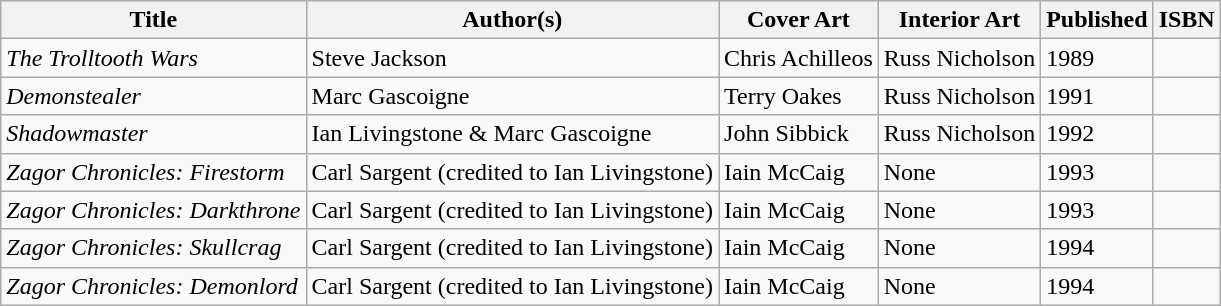<table class="wikitable">
<tr>
<th>Title</th>
<th>Author(s)</th>
<th>Cover Art</th>
<th>Interior Art</th>
<th>Published</th>
<th>ISBN</th>
</tr>
<tr>
<td><em>The Trolltooth Wars</em></td>
<td>Steve Jackson</td>
<td>Chris Achilleos</td>
<td>Russ Nicholson</td>
<td>1989</td>
<td></td>
</tr>
<tr>
<td><em>Demonstealer</em></td>
<td>Marc Gascoigne</td>
<td>Terry Oakes</td>
<td>Russ Nicholson</td>
<td>1991</td>
<td></td>
</tr>
<tr>
<td><em>Shadowmaster</em></td>
<td>Ian Livingstone & Marc Gascoigne</td>
<td>John Sibbick</td>
<td>Russ Nicholson</td>
<td>1992</td>
<td></td>
</tr>
<tr>
<td><em>Zagor Chronicles: Firestorm</em></td>
<td>Carl Sargent (credited to Ian Livingstone)</td>
<td>Iain McCaig</td>
<td>None</td>
<td>1993</td>
<td></td>
</tr>
<tr>
<td><em>Zagor Chronicles: Darkthrone</em></td>
<td>Carl Sargent (credited to Ian Livingstone)</td>
<td>Iain McCaig</td>
<td>None</td>
<td>1993</td>
<td></td>
</tr>
<tr>
<td><em>Zagor Chronicles: Skullcrag</em></td>
<td>Carl Sargent (credited to Ian Livingstone)</td>
<td>Iain McCaig</td>
<td>None</td>
<td>1994</td>
<td></td>
</tr>
<tr>
<td><em>Zagor Chronicles: Demonlord</em></td>
<td>Carl Sargent (credited to Ian Livingstone)</td>
<td>Iain McCaig</td>
<td>None</td>
<td>1994</td>
<td></td>
</tr>
</table>
